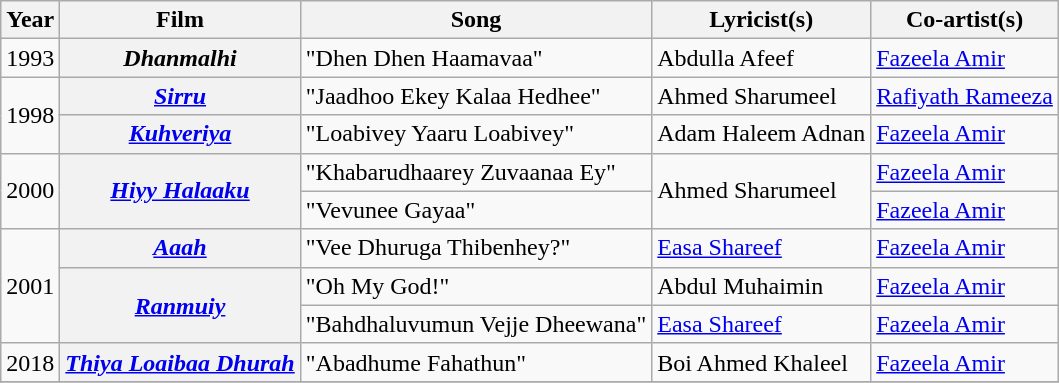<table class="wikitable plainrowheaders">
<tr>
<th scope="col">Year</th>
<th scope="col">Film</th>
<th scope="col">Song</th>
<th scope="col">Lyricist(s)</th>
<th scope="col">Co-artist(s)</th>
</tr>
<tr>
<td>1993</td>
<th scope="row"><em>Dhanmalhi</em></th>
<td>"Dhen Dhen Haamavaa"</td>
<td>Abdulla Afeef</td>
<td><a href='#'>Fazeela Amir</a></td>
</tr>
<tr>
<td rowspan="2">1998</td>
<th scope="row"><em><a href='#'>Sirru</a></em></th>
<td>"Jaadhoo Ekey Kalaa Hedhee" </td>
<td>Ahmed Sharumeel</td>
<td><a href='#'>Rafiyath Rameeza</a></td>
</tr>
<tr>
<th scope="row"><em><a href='#'>Kuhveriya</a></em></th>
<td>"Loabivey Yaaru Loabivey"</td>
<td>Adam Haleem Adnan</td>
<td><a href='#'>Fazeela Amir</a></td>
</tr>
<tr>
<td rowspan="2">2000</td>
<th scope="row" rowspan="2"><em><a href='#'>Hiyy Halaaku</a></em></th>
<td>"Khabarudhaarey Zuvaanaa Ey"</td>
<td rowspan="2">Ahmed Sharumeel</td>
<td><a href='#'>Fazeela Amir</a></td>
</tr>
<tr>
<td>"Vevunee Gayaa"</td>
<td><a href='#'>Fazeela Amir</a></td>
</tr>
<tr>
<td rowspan="3">2001</td>
<th scope="row"><em><a href='#'>Aaah</a></em></th>
<td>"Vee Dhuruga Thibenhey?"</td>
<td><a href='#'>Easa Shareef</a></td>
<td><a href='#'>Fazeela Amir</a></td>
</tr>
<tr>
<th scope="row" rowspan="2"><em><a href='#'>Ranmuiy</a></em></th>
<td>"Oh My God!"</td>
<td>Abdul Muhaimin</td>
<td><a href='#'>Fazeela Amir</a></td>
</tr>
<tr>
<td>"Bahdhaluvumun Vejje Dheewana" </td>
<td><a href='#'>Easa Shareef</a></td>
<td><a href='#'>Fazeela Amir</a></td>
</tr>
<tr>
<td>2018</td>
<th scope="row"><em><a href='#'>Thiya Loaibaa Dhurah</a></em></th>
<td>"Abadhume Fahathun"</td>
<td>Boi Ahmed Khaleel</td>
<td><a href='#'>Fazeela Amir</a></td>
</tr>
<tr>
</tr>
</table>
